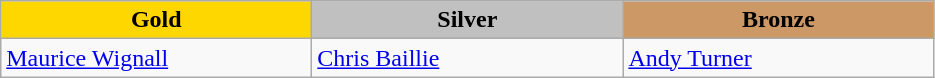<table class="wikitable" style="text-align:left">
<tr align="center">
<td width=200 bgcolor=gold><strong>Gold</strong></td>
<td width=200 bgcolor=silver><strong>Silver</strong></td>
<td width=200 bgcolor=CC9966><strong>Bronze</strong></td>
</tr>
<tr>
<td><a href='#'>Maurice Wignall</a><br><em></em></td>
<td><a href='#'>Chris Baillie</a><br><em></em></td>
<td><a href='#'>Andy Turner</a><br><em></em></td>
</tr>
</table>
